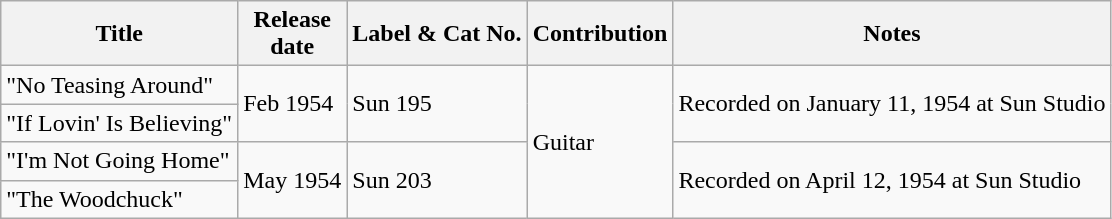<table class="wikitable">
<tr>
<th>Title</th>
<th>Release<br>date</th>
<th>Label & Cat No.</th>
<th>Contribution</th>
<th>Notes</th>
</tr>
<tr>
<td>"No Teasing Around"</td>
<td rowspan="2">Feb 1954</td>
<td rowspan="2">Sun 195</td>
<td rowspan="4">Guitar</td>
<td rowspan="2">Recorded on January 11, 1954 at Sun Studio</td>
</tr>
<tr>
<td>"If Lovin' Is Believing"</td>
</tr>
<tr>
<td>"I'm Not Going Home"</td>
<td rowspan="2">May 1954</td>
<td rowspan="2">Sun 203</td>
<td rowspan="2">Recorded on April 12, 1954 at Sun Studio</td>
</tr>
<tr>
<td>"The Woodchuck"</td>
</tr>
</table>
